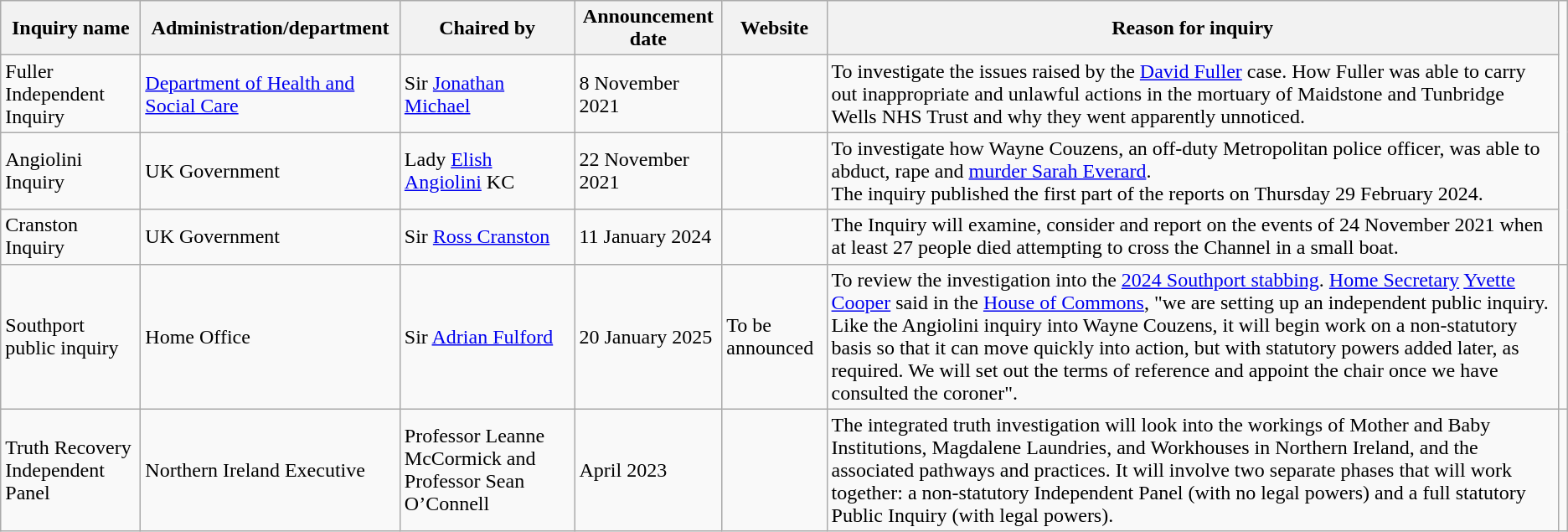<table class="wikitable sortable">
<tr>
<th>Inquiry name</th>
<th>Administration/department</th>
<th>Chaired by</th>
<th>Announcement date</th>
<th>Website</th>
<th>Reason for inquiry</th>
</tr>
<tr>
<td>Fuller Independent Inquiry</td>
<td><a href='#'>Department of Health and Social Care</a></td>
<td>Sir <a href='#'>Jonathan Michael</a></td>
<td>8 November 2021</td>
<td></td>
<td>To investigate the issues raised by the <a href='#'>David Fuller</a> case. How Fuller was able to carry out inappropriate and unlawful actions in the mortuary of Maidstone and Tunbridge Wells NHS Trust and why they went apparently unnoticed.</td>
</tr>
<tr>
<td>Angiolini Inquiry</td>
<td>UK Government</td>
<td>Lady <a href='#'>Elish Angiolini</a> KC</td>
<td>22 November 2021</td>
<td></td>
<td>To investigate how Wayne Couzens, an off-duty Metropolitan police officer, was able to abduct, rape and <a href='#'>murder Sarah Everard</a>.<br>The inquiry published the first part of the reports on Thursday 29 February 2024. </td>
</tr>
<tr>
<td>Cranston Inquiry</td>
<td>UK Government</td>
<td>Sir <a href='#'>Ross Cranston</a></td>
<td>11 January 2024</td>
<td></td>
<td>The Inquiry will examine, consider and report on the events of 24 November 2021 when at least 27 people died attempting to cross the Channel in a small boat.</td>
</tr>
<tr>
<td>Southport public inquiry</td>
<td>Home Office</td>
<td>Sir <a href='#'>Adrian Fulford</a></td>
<td>20 January 2025</td>
<td>To be announced</td>
<td>To review the investigation into the <a href='#'>2024 Southport stabbing</a>. <a href='#'>Home Secretary</a> <a href='#'>Yvette Cooper</a> said in the <a href='#'>House of Commons</a>, "we are setting up an independent public inquiry. Like the Angiolini inquiry into Wayne Couzens, it will begin work on a non-statutory basis so that it can move quickly into action, but with statutory powers added later, as required. We will set out the terms of reference and appoint the chair once we have consulted the coroner".</td>
<td></td>
</tr>
<tr>
<td>Truth Recovery Independent Panel</td>
<td>Northern Ireland Executive</td>
<td>Professor Leanne McCormick and Professor Sean O’Connell</td>
<td>April 2023</td>
<td></td>
<td>The integrated truth investigation will look into the workings of Mother and Baby Institutions, Magdalene Laundries, and Workhouses in Northern Ireland, and the associated pathways and practices. It will involve two separate phases that will work together: a non-statutory Independent Panel (with no legal powers) and a full statutory Public Inquiry (with legal powers).</td>
</tr>
</table>
